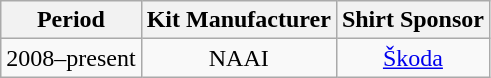<table class="wikitable" style="text-align: center">
<tr>
<th>Period</th>
<th>Kit Manufacturer</th>
<th>Shirt Sponsor</th>
</tr>
<tr>
<td>2008–present</td>
<td>NAAI</td>
<td><a href='#'>Škoda</a></td>
</tr>
</table>
